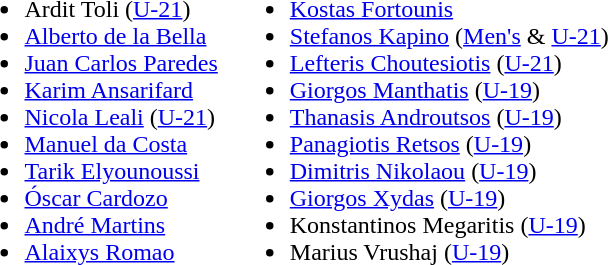<table>
<tr style="vertical-align:top;">
<td><br><ul><li> Ardit Toli (<a href='#'>U-21</a>)</li><li> <a href='#'>Alberto de la Bella</a></li><li> <a href='#'>Juan Carlos Paredes</a></li><li> <a href='#'>Karim Ansarifard</a></li><li> <a href='#'>Nicola Leali</a> (<a href='#'>U-21</a>)</li><li> <a href='#'>Manuel da Costa</a></li><li> <a href='#'>Tarik Elyounoussi</a></li><li> <a href='#'>Óscar Cardozo</a></li><li> <a href='#'>André Martins</a></li><li> <a href='#'>Alaixys Romao</a></li></ul></td>
<td></td>
<td><br><ul><li> <a href='#'>Kostas Fortounis</a></li><li> <a href='#'>Stefanos Kapino</a> (<a href='#'>Men's</a> & <a href='#'>U-21</a>)</li><li> <a href='#'>Lefteris Choutesiotis</a> (<a href='#'>U-21</a>)</li><li> <a href='#'>Giorgos Manthatis</a> (<a href='#'>U-19</a>)</li><li> <a href='#'>Thanasis Androutsos</a> (<a href='#'>U-19</a>)</li><li> <a href='#'>Panagiotis Retsos</a> (<a href='#'>U-19</a>)</li><li> <a href='#'>Dimitris Nikolaou</a> (<a href='#'>U-19</a>)</li><li> <a href='#'>Giorgos Xydas</a> (<a href='#'>U-19</a>)</li><li> Konstantinos Megaritis (<a href='#'>U-19</a>)</li><li> Marius Vrushaj (<a href='#'>U-19</a>)</li></ul></td>
<td></td>
<td></td>
</tr>
</table>
